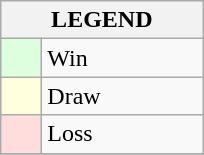<table class="wikitable" border="1">
<tr>
<th colspan="2">LEGEND</th>
</tr>
<tr>
<td style="background:#ddffdd;" width=20> </td>
<td width=100>Win</td>
</tr>
<tr>
<td style="background:#ffffdd"  width=20> </td>
<td width=100>Draw</td>
</tr>
<tr>
<td style="background:#ffdddd;" width=20> </td>
<td width=100>Loss</td>
</tr>
<tr>
</tr>
</table>
